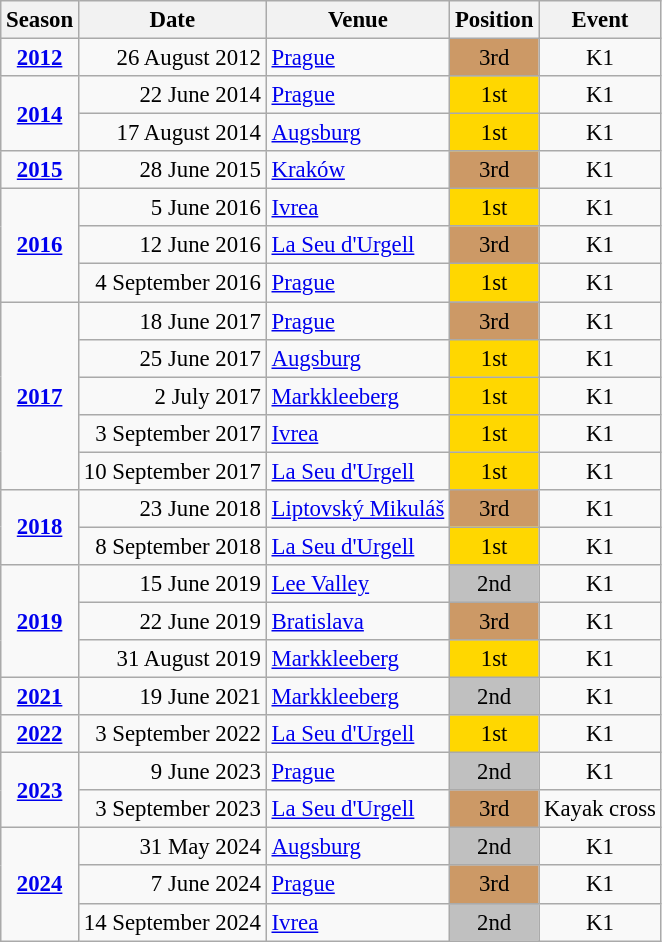<table class="wikitable" style="text-align:center; font-size:95%;">
<tr>
<th>Season</th>
<th>Date</th>
<th>Venue</th>
<th>Position</th>
<th>Event</th>
</tr>
<tr>
<td><strong><a href='#'>2012</a></strong></td>
<td align=right>26 August 2012</td>
<td align=left><a href='#'>Prague</a></td>
<td bgcolor=cc9966>3rd</td>
<td>K1</td>
</tr>
<tr>
<td rowspan=2><strong><a href='#'>2014</a></strong></td>
<td align=right>22 June 2014</td>
<td align=left><a href='#'>Prague</a></td>
<td bgcolor=gold>1st</td>
<td>K1</td>
</tr>
<tr>
<td align=right>17 August 2014</td>
<td align=left><a href='#'>Augsburg</a></td>
<td bgcolor=gold>1st</td>
<td>K1</td>
</tr>
<tr>
<td><strong><a href='#'>2015</a></strong></td>
<td align=right>28 June 2015</td>
<td align=left><a href='#'>Kraków</a></td>
<td bgcolor=cc9966>3rd</td>
<td>K1</td>
</tr>
<tr>
<td rowspan=3><strong><a href='#'>2016</a></strong></td>
<td align=right>5 June 2016</td>
<td align=left><a href='#'>Ivrea</a></td>
<td bgcolor=gold>1st</td>
<td>K1</td>
</tr>
<tr>
<td align=right>12 June 2016</td>
<td align=left><a href='#'>La Seu d'Urgell</a></td>
<td bgcolor=cc9966>3rd</td>
<td>K1</td>
</tr>
<tr>
<td align=right>4 September 2016</td>
<td align=left><a href='#'>Prague</a></td>
<td bgcolor=gold>1st</td>
<td>K1</td>
</tr>
<tr>
<td rowspan=5><strong><a href='#'>2017</a></strong></td>
<td align=right>18 June 2017</td>
<td align=left><a href='#'>Prague</a></td>
<td bgcolor=cc9966>3rd</td>
<td>K1</td>
</tr>
<tr>
<td align=right>25 June 2017</td>
<td align=left><a href='#'>Augsburg</a></td>
<td bgcolor=gold>1st</td>
<td>K1</td>
</tr>
<tr>
<td align=right>2 July 2017</td>
<td align=left><a href='#'>Markkleeberg</a></td>
<td bgcolor=gold>1st</td>
<td>K1</td>
</tr>
<tr>
<td align=right>3 September 2017</td>
<td align=left><a href='#'>Ivrea</a></td>
<td bgcolor=gold>1st</td>
<td>K1</td>
</tr>
<tr>
<td align=right>10 September 2017</td>
<td align=left><a href='#'>La Seu d'Urgell</a></td>
<td bgcolor=gold>1st</td>
<td>K1</td>
</tr>
<tr>
<td rowspan=2><strong><a href='#'>2018</a></strong></td>
<td align=right>23 June 2018</td>
<td align=left><a href='#'>Liptovský Mikuláš</a></td>
<td bgcolor=cc9966>3rd</td>
<td>K1</td>
</tr>
<tr>
<td align=right>8 September 2018</td>
<td align=left><a href='#'>La Seu d'Urgell</a></td>
<td bgcolor=gold>1st</td>
<td>K1</td>
</tr>
<tr>
<td rowspan=3><strong><a href='#'>2019</a></strong></td>
<td align=right>15 June 2019</td>
<td align=left><a href='#'>Lee Valley</a></td>
<td bgcolor=silver>2nd</td>
<td>K1</td>
</tr>
<tr>
<td align=right>22 June 2019</td>
<td align=left><a href='#'>Bratislava</a></td>
<td bgcolor=cc9966>3rd</td>
<td>K1</td>
</tr>
<tr>
<td align=right>31 August 2019</td>
<td align=left><a href='#'>Markkleeberg</a></td>
<td bgcolor=gold>1st</td>
<td>K1</td>
</tr>
<tr>
<td><strong><a href='#'>2021</a></strong></td>
<td align=right>19 June 2021</td>
<td align=left><a href='#'>Markkleeberg</a></td>
<td bgcolor=silver>2nd</td>
<td>K1</td>
</tr>
<tr>
<td><strong><a href='#'>2022</a></strong></td>
<td align=right>3 September 2022</td>
<td align=left><a href='#'>La Seu d'Urgell</a></td>
<td bgcolor=gold>1st</td>
<td>K1</td>
</tr>
<tr>
<td rowspan=2><strong><a href='#'>2023</a></strong></td>
<td align=right>9 June 2023</td>
<td align=left><a href='#'>Prague</a></td>
<td bgcolor=silver>2nd</td>
<td>K1</td>
</tr>
<tr>
<td align=right>3 September 2023</td>
<td align=left><a href='#'>La Seu d'Urgell</a></td>
<td bgcolor=cc9966>3rd</td>
<td>Kayak cross</td>
</tr>
<tr>
<td rowspan=3><strong><a href='#'>2024</a></strong></td>
<td align=right>31 May 2024</td>
<td align=left><a href='#'>Augsburg</a></td>
<td bgcolor=silver>2nd</td>
<td>K1</td>
</tr>
<tr>
<td align=right>7 June 2024</td>
<td align=left><a href='#'>Prague</a></td>
<td bgcolor=cc9966>3rd</td>
<td>K1</td>
</tr>
<tr>
<td align=right>14 September 2024</td>
<td align=left><a href='#'>Ivrea</a></td>
<td bgcolor=silver>2nd</td>
<td>K1</td>
</tr>
</table>
